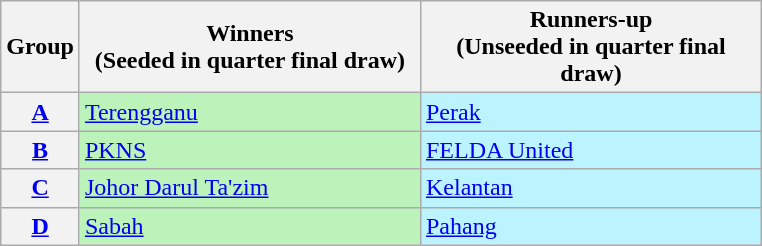<table class="wikitable">
<tr>
<th>Group</th>
<th width=220>Winners<br>(Seeded in quarter final draw)</th>
<th width=220>Runners-up<br>(Unseeded in quarter final draw)</th>
</tr>
<tr>
<th><a href='#'>A</a></th>
<td bgcolor=#BBF3BB><a href='#'>Terengganu</a></td>
<td bgcolor=#BBF3FF><a href='#'>Perak</a></td>
</tr>
<tr>
<th><a href='#'>B</a></th>
<td bgcolor=#BBF3BB><a href='#'>PKNS</a></td>
<td bgcolor=#BBF3FF><a href='#'>FELDA United</a></td>
</tr>
<tr>
<th><a href='#'>C</a></th>
<td bgcolor=#BBF3BB><a href='#'>Johor Darul Ta'zim</a></td>
<td bgcolor=#BBF3FF><a href='#'>Kelantan</a></td>
</tr>
<tr>
<th><a href='#'>D</a></th>
<td bgcolor=#BBF3BB><a href='#'>Sabah</a></td>
<td bgcolor=#BBF3FF><a href='#'>Pahang</a></td>
</tr>
</table>
